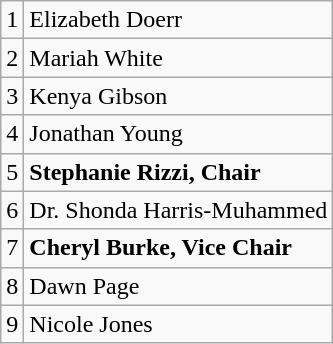<table class="wikitable">
<tr>
<td>1</td>
<td>Elizabeth Doerr</td>
</tr>
<tr>
<td>2</td>
<td>Mariah White</td>
</tr>
<tr>
<td>3</td>
<td>Kenya Gibson</td>
</tr>
<tr>
<td>4</td>
<td>Jonathan Young</td>
</tr>
<tr>
<td>5</td>
<td><strong>Stephanie Rizzi, Chair</strong></td>
</tr>
<tr>
<td>6</td>
<td>Dr. Shonda Harris-Muhammed</td>
</tr>
<tr>
<td>7</td>
<td><strong>Cheryl Burke, Vice Chair</strong></td>
</tr>
<tr>
<td>8</td>
<td>Dawn Page</td>
</tr>
<tr>
<td>9</td>
<td>Nicole Jones</td>
</tr>
</table>
